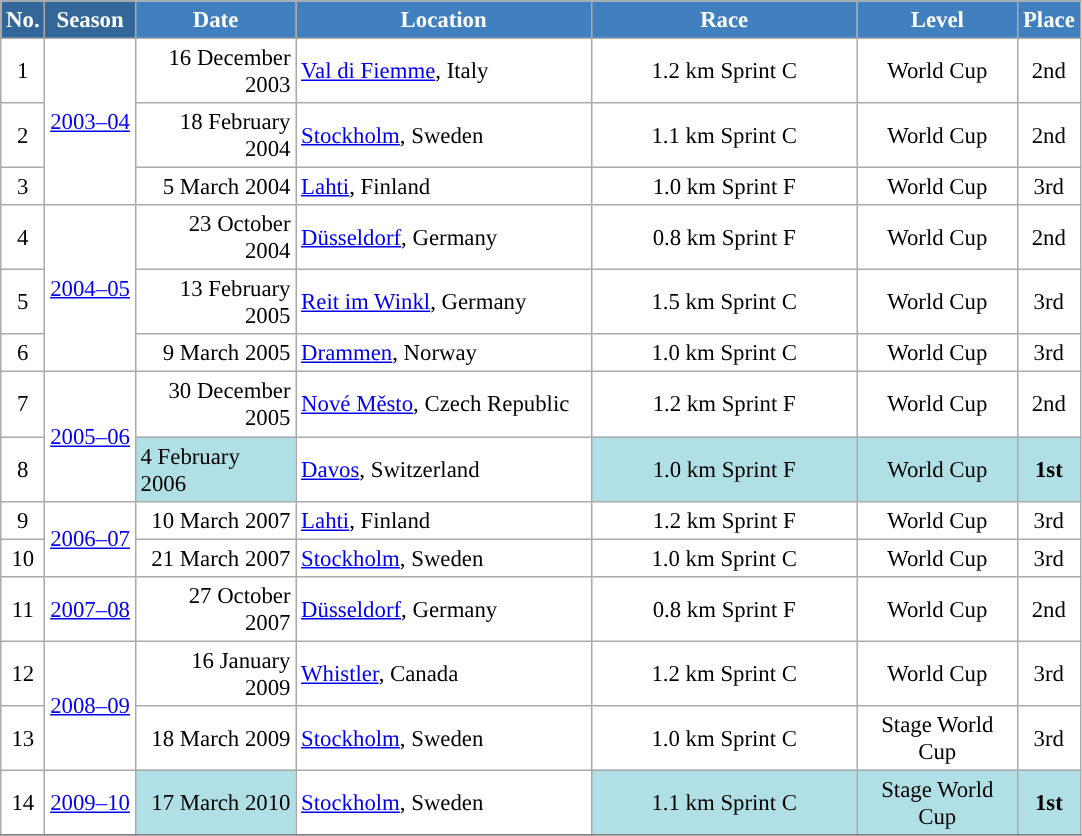<table class="wikitable sortable" style="font-size:95%; text-align:center; border:grey solid 1px; border-collapse:collapse; background:#ffffff;">
<tr style="background:#efefef;">
<th style="background-color:#369; color:white;">No.</th>
<th style="background-color:#369; color:white;">Season</th>
<th style="background-color:#4180be; color:white; width:100px;">Date</th>
<th style="background-color:#4180be; color:white; width:190px;">Location</th>
<th style="background-color:#4180be; color:white; width:170px;">Race</th>
<th style="background-color:#4180be; color:white; width:100px;">Level</th>
<th style="background-color:#4180be; color:white;">Place</th>
</tr>
<tr>
<td align=center>1</td>
<td rowspan=3 align=center><a href='#'>2003–04</a></td>
<td align=right>16 December 2003</td>
<td align=left> <a href='#'>Val di Fiemme</a>, Italy</td>
<td>1.2 km Sprint C</td>
<td>World Cup</td>
<td>2nd</td>
</tr>
<tr>
<td align=center>2</td>
<td align=right>18 February 2004</td>
<td align=left> <a href='#'>Stockholm</a>, Sweden</td>
<td>1.1 km Sprint C</td>
<td>World Cup</td>
<td>2nd</td>
</tr>
<tr>
<td align=center>3</td>
<td align=right>5 March 2004</td>
<td align=left> <a href='#'>Lahti</a>, Finland</td>
<td>1.0 km Sprint F</td>
<td>World Cup</td>
<td>3rd</td>
</tr>
<tr>
<td align=center>4</td>
<td rowspan=3 align=center><a href='#'>2004–05</a></td>
<td align=right>23 October 2004</td>
<td align=left> <a href='#'>Düsseldorf</a>, Germany</td>
<td>0.8 km Sprint F</td>
<td>World Cup</td>
<td>2nd</td>
</tr>
<tr>
<td align=center>5</td>
<td align=right>13 February 2005</td>
<td align=left> <a href='#'>Reit im Winkl</a>, Germany</td>
<td>1.5 km Sprint C</td>
<td>World Cup</td>
<td>3rd</td>
</tr>
<tr>
<td align=center>6</td>
<td align=right>9 March 2005</td>
<td align=left> <a href='#'>Drammen</a>, Norway</td>
<td>1.0 km Sprint C</td>
<td>World Cup</td>
<td>3rd</td>
</tr>
<tr>
<td align=center>7</td>
<td rowspan=2 align=center><a href='#'>2005–06</a></td>
<td align=right>30 December 2005</td>
<td align=left> <a href='#'>Nové Město</a>, Czech Republic</td>
<td>1.2 km Sprint F</td>
<td>World Cup</td>
<td>2nd</td>
</tr>
<tr>
<td align=center>8</td>
<td align=left bgcolor="#BOEOE6" align=right>4 February 2006</td>
<td align=left> <a href='#'>Davos</a>, Switzerland</td>
<td bgcolor="#BOEOE6" align=center>1.0 km Sprint F</td>
<td bgcolor="#BOEOE6">World Cup</td>
<td bgcolor="#BOEOE6"><strong>1st</strong></td>
</tr>
<tr>
<td align=center>9</td>
<td rowspan=2 align=center><a href='#'>2006–07</a></td>
<td align=right>10 March 2007</td>
<td align=left> <a href='#'>Lahti</a>, Finland</td>
<td>1.2 km Sprint F</td>
<td>World Cup</td>
<td>3rd</td>
</tr>
<tr>
<td align=center>10</td>
<td align=right>21 March 2007</td>
<td align=left> <a href='#'>Stockholm</a>, Sweden</td>
<td>1.0 km Sprint C</td>
<td>World Cup</td>
<td>3rd</td>
</tr>
<tr>
<td align=center>11</td>
<td rowspan=1 align=center><a href='#'>2007–08</a></td>
<td align=right>27 October 2007</td>
<td align=left> <a href='#'>Düsseldorf</a>, Germany</td>
<td>0.8 km Sprint F</td>
<td>World Cup</td>
<td>2nd</td>
</tr>
<tr>
<td align=center>12</td>
<td rowspan=2 align=center><a href='#'>2008–09</a></td>
<td align=right>16 January 2009</td>
<td align=left> <a href='#'>Whistler</a>, Canada</td>
<td>1.2 km Sprint C</td>
<td>World Cup</td>
<td>3rd</td>
</tr>
<tr>
<td align=center>13</td>
<td align=right>18 March 2009</td>
<td align=left> <a href='#'>Stockholm</a>, Sweden</td>
<td>1.0 km Sprint C</td>
<td>Stage World Cup</td>
<td>3rd</td>
</tr>
<tr>
<td align=center>14</td>
<td rowspan=1 align=center><a href='#'>2009–10</a></td>
<td bgcolor="#BOEOE6" align=right>17 March 2010</td>
<td align=left> <a href='#'>Stockholm</a>, Sweden</td>
<td bgcolor="#BOEOE6" align=center>1.1 km Sprint C</td>
<td bgcolor="#BOEOE6">Stage World Cup</td>
<td bgcolor="#BOEOE6"><strong>1st</strong></td>
</tr>
<tr>
</tr>
</table>
